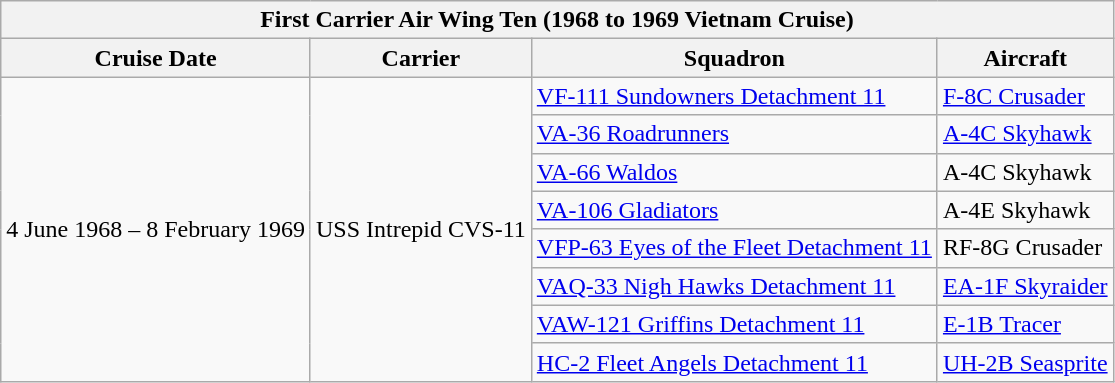<table class="wikitable">
<tr>
<th colspan="4">First Carrier Air Wing Ten (1968 to 1969 Vietnam Cruise)</th>
</tr>
<tr>
<th>Cruise Date</th>
<th>Carrier</th>
<th>Squadron</th>
<th>Aircraft</th>
</tr>
<tr>
<td rowspan="8">4 June 1968 – 8 February 1969</td>
<td rowspan="8">USS Intrepid CVS-11</td>
<td><a href='#'>VF-111 Sundowners Detachment 11</a></td>
<td><a href='#'>F-8C Crusader</a></td>
</tr>
<tr>
<td><a href='#'>VA-36 Roadrunners</a></td>
<td><a href='#'>A-4C Skyhawk</a></td>
</tr>
<tr>
<td><a href='#'>VA-66 Waldos</a></td>
<td>A-4C Skyhawk</td>
</tr>
<tr>
<td><a href='#'>VA-106 Gladiators</a></td>
<td>A-4E Skyhawk</td>
</tr>
<tr>
<td><a href='#'>VFP-63 Eyes of the Fleet Detachment 11</a></td>
<td>RF-8G Crusader</td>
</tr>
<tr>
<td><a href='#'>VAQ-33 Nigh Hawks Detachment 11</a></td>
<td><a href='#'>EA-1F Skyraider</a></td>
</tr>
<tr>
<td><a href='#'>VAW-121 Griffins Detachment 11</a></td>
<td><a href='#'>E-1B Tracer</a></td>
</tr>
<tr>
<td><a href='#'>HC-2 Fleet Angels Detachment 11</a></td>
<td><a href='#'>UH-2B Seasprite</a></td>
</tr>
</table>
